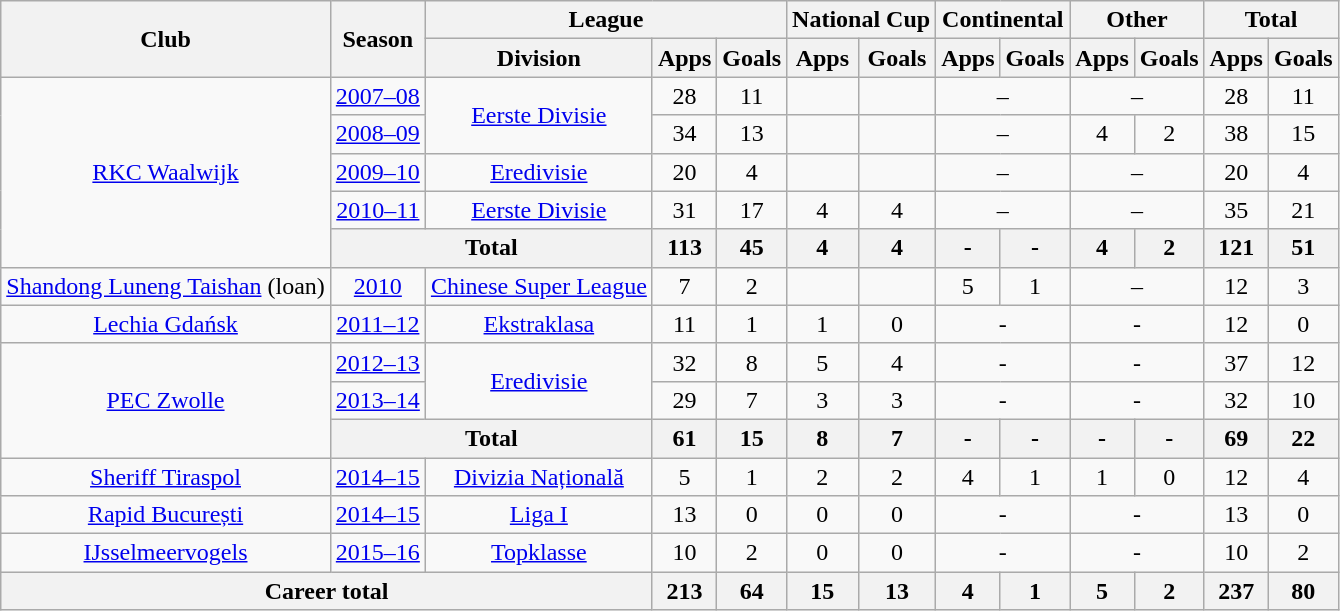<table class="wikitable" style="text-align: center;">
<tr>
<th rowspan="2">Club</th>
<th rowspan="2">Season</th>
<th colspan="3">League</th>
<th colspan="2">National Cup</th>
<th colspan="2">Continental</th>
<th colspan="2">Other</th>
<th colspan="2">Total</th>
</tr>
<tr>
<th>Division</th>
<th>Apps</th>
<th>Goals</th>
<th>Apps</th>
<th>Goals</th>
<th>Apps</th>
<th>Goals</th>
<th>Apps</th>
<th>Goals</th>
<th>Apps</th>
<th>Goals</th>
</tr>
<tr>
<td rowspan="5" valign="center"><a href='#'>RKC Waalwijk</a></td>
<td><a href='#'>2007–08</a></td>
<td rowspan="2" valign="center"><a href='#'>Eerste Divisie</a></td>
<td>28</td>
<td>11</td>
<td></td>
<td></td>
<td colspan="2">–</td>
<td colspan="2">–</td>
<td>28</td>
<td>11</td>
</tr>
<tr>
<td><a href='#'>2008–09</a></td>
<td>34</td>
<td>13</td>
<td></td>
<td></td>
<td colspan="2">–</td>
<td>4</td>
<td>2</td>
<td>38</td>
<td>15</td>
</tr>
<tr>
<td><a href='#'>2009–10</a></td>
<td><a href='#'>Eredivisie</a></td>
<td>20</td>
<td>4</td>
<td></td>
<td></td>
<td colspan="2">–</td>
<td colspan="2">–</td>
<td>20</td>
<td>4</td>
</tr>
<tr>
<td><a href='#'>2010–11</a></td>
<td><a href='#'>Eerste Divisie</a></td>
<td>31</td>
<td>17</td>
<td>4</td>
<td>4</td>
<td colspan="2">–</td>
<td colspan="2">–</td>
<td>35</td>
<td>21</td>
</tr>
<tr>
<th colspan="2">Total</th>
<th>113</th>
<th>45</th>
<th>4</th>
<th>4</th>
<th>-</th>
<th>-</th>
<th>4</th>
<th>2</th>
<th>121</th>
<th>51</th>
</tr>
<tr>
<td valign="center"><a href='#'>Shandong Luneng Taishan</a> (loan)</td>
<td><a href='#'>2010</a></td>
<td><a href='#'>Chinese Super League</a></td>
<td>7</td>
<td>2</td>
<td></td>
<td></td>
<td>5</td>
<td>1</td>
<td colspan="2">–</td>
<td>12</td>
<td>3</td>
</tr>
<tr>
<td rowspan="1" valign="center"><a href='#'>Lechia Gdańsk</a></td>
<td><a href='#'>2011–12</a></td>
<td rowspan="1" valign="center"><a href='#'>Ekstraklasa</a></td>
<td>11</td>
<td>1</td>
<td>1</td>
<td>0</td>
<td colspan="2">-</td>
<td colspan="2">-</td>
<td>12</td>
<td>0</td>
</tr>
<tr>
<td rowspan="3" valign="center"><a href='#'>PEC Zwolle</a></td>
<td><a href='#'>2012–13</a></td>
<td rowspan="2" valign="center"><a href='#'>Eredivisie</a></td>
<td>32</td>
<td>8</td>
<td>5</td>
<td>4</td>
<td colspan="2">-</td>
<td colspan="2">-</td>
<td>37</td>
<td>12</td>
</tr>
<tr>
<td><a href='#'>2013–14</a></td>
<td>29</td>
<td>7</td>
<td>3</td>
<td>3</td>
<td colspan="2">-</td>
<td colspan="2">-</td>
<td>32</td>
<td>10</td>
</tr>
<tr>
<th colspan="2">Total</th>
<th>61</th>
<th>15</th>
<th>8</th>
<th>7</th>
<th>-</th>
<th>-</th>
<th>-</th>
<th>-</th>
<th>69</th>
<th>22</th>
</tr>
<tr>
<td rowspan="1" valign="center"><a href='#'>Sheriff Tiraspol</a></td>
<td><a href='#'>2014–15</a></td>
<td rowspan="1" valign="center"><a href='#'>Divizia Națională</a></td>
<td>5</td>
<td>1</td>
<td>2</td>
<td>2</td>
<td>4</td>
<td>1</td>
<td>1</td>
<td>0</td>
<td>12</td>
<td>4</td>
</tr>
<tr>
<td rowspan="1" valign="center"><a href='#'>Rapid București</a></td>
<td><a href='#'>2014–15</a></td>
<td rowspan="1" valign="center"><a href='#'>Liga I</a></td>
<td>13</td>
<td>0</td>
<td>0</td>
<td>0</td>
<td colspan="2">-</td>
<td colspan="2">-</td>
<td>13</td>
<td>0</td>
</tr>
<tr>
<td rowspan="1" valign="center"><a href='#'>IJsselmeervogels</a></td>
<td><a href='#'>2015–16</a></td>
<td rowspan="1" valign="center"><a href='#'>Topklasse</a></td>
<td>10</td>
<td>2</td>
<td>0</td>
<td>0</td>
<td colspan="2">-</td>
<td colspan="2">-</td>
<td>10</td>
<td>2</td>
</tr>
<tr>
<th colspan="3">Career total</th>
<th>213</th>
<th>64</th>
<th>15</th>
<th>13</th>
<th>4</th>
<th>1</th>
<th>5</th>
<th>2</th>
<th>237</th>
<th>80</th>
</tr>
</table>
